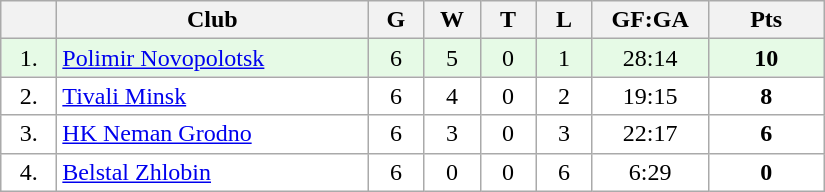<table class="wikitable">
<tr>
<th width="30"></th>
<th width="200">Club</th>
<th width="30">G</th>
<th width="30">W</th>
<th width="30">T</th>
<th width="30">L</th>
<th width="70">GF:GA</th>
<th width="70">Pts</th>
</tr>
<tr bgcolor="#e6fae6" align="center">
<td>1.</td>
<td align="left"><a href='#'>Polimir Novopolotsk</a></td>
<td>6</td>
<td>5</td>
<td>0</td>
<td>1</td>
<td>28:14</td>
<td><strong>10</strong></td>
</tr>
<tr bgcolor="#FFFFFF" align="center">
<td>2.</td>
<td align="left"><a href='#'>Tivali Minsk</a></td>
<td>6</td>
<td>4</td>
<td>0</td>
<td>2</td>
<td>19:15</td>
<td><strong>8</strong></td>
</tr>
<tr bgcolor="#FFFFFF" align="center">
<td>3.</td>
<td align="left"><a href='#'>HK Neman Grodno</a></td>
<td>6</td>
<td>3</td>
<td>0</td>
<td>3</td>
<td>22:17</td>
<td><strong>6</strong></td>
</tr>
<tr bgcolor="#FFFFFF" align="center">
<td>4.</td>
<td align="left"><a href='#'>Belstal Zhlobin</a></td>
<td>6</td>
<td>0</td>
<td>0</td>
<td>6</td>
<td>6:29</td>
<td><strong>0</strong></td>
</tr>
</table>
